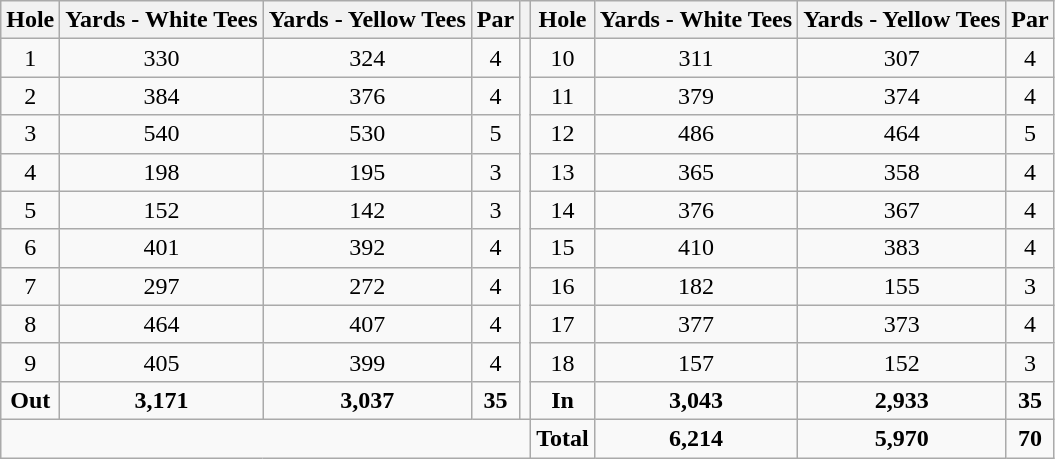<table class=wikitable>
<tr>
<th>Hole</th>
<th>Yards - White Tees</th>
<th>Yards - Yellow Tees</th>
<th>Par</th>
<th></th>
<th>Hole</th>
<th>Yards - White Tees</th>
<th>Yards - Yellow Tees</th>
<th>Par</th>
</tr>
<tr>
<td align=center>1</td>
<td align=center>330</td>
<td align=center>324</td>
<td align=center>4</td>
<td rowspan=10></td>
<td align=center>10</td>
<td align=center>311</td>
<td align=center>307</td>
<td align=center>4</td>
</tr>
<tr>
<td align=center>2</td>
<td align=center>384</td>
<td align=center>376</td>
<td align=center>4</td>
<td align=center>11</td>
<td align=center>379</td>
<td align=center>374</td>
<td align=center>4</td>
</tr>
<tr>
<td align=center>3</td>
<td align=center>540</td>
<td align=center>530</td>
<td align=center>5</td>
<td align=center>12</td>
<td align=center>486</td>
<td align=center>464</td>
<td align=center>5</td>
</tr>
<tr>
<td align=center>4</td>
<td align=center>198</td>
<td align=center>195</td>
<td align=center>3</td>
<td align=center>13</td>
<td align=center>365</td>
<td align=center>358</td>
<td align=center>4</td>
</tr>
<tr>
<td align=center>5</td>
<td align=center>152</td>
<td align=center>142</td>
<td align=center>3</td>
<td align=center>14</td>
<td align=center>376</td>
<td align=center>367</td>
<td align=center>4</td>
</tr>
<tr>
<td align=center>6</td>
<td align=center>401</td>
<td align=center>392</td>
<td align=center>4</td>
<td align=center>15</td>
<td align=center>410</td>
<td align=center>383</td>
<td align=center>4</td>
</tr>
<tr>
<td align=center>7</td>
<td align=center>297</td>
<td align=center>272</td>
<td align=center>4</td>
<td align=center>16</td>
<td align=center>182</td>
<td align=center>155</td>
<td align=center>3</td>
</tr>
<tr>
<td align=center>8</td>
<td align=center>464</td>
<td align=center>407</td>
<td align=center>4</td>
<td align=center>17</td>
<td align=center>377</td>
<td align=center>373</td>
<td align=center>4</td>
</tr>
<tr>
<td align=center>9</td>
<td align=center>405</td>
<td align=center>399</td>
<td align=center>4</td>
<td align=center>18</td>
<td align=center>157</td>
<td align=center>152</td>
<td align=center>3</td>
</tr>
<tr>
<td align=center><strong>Out</strong></td>
<td align=center><strong>3,171</strong></td>
<td align=center><strong>3,037</strong></td>
<td align=center><strong>35</strong></td>
<td align=center><strong>In</strong></td>
<td align=center><strong>3,043</strong></td>
<td align=center><strong>2,933</strong></td>
<td align=center><strong>35</strong></td>
</tr>
<tr>
<td colspan=5></td>
<td align=center><strong>Total</strong></td>
<td align=center><strong>6,214</strong></td>
<td align=center><strong>5,970</strong></td>
<td align=center><strong>70</strong></td>
</tr>
</table>
